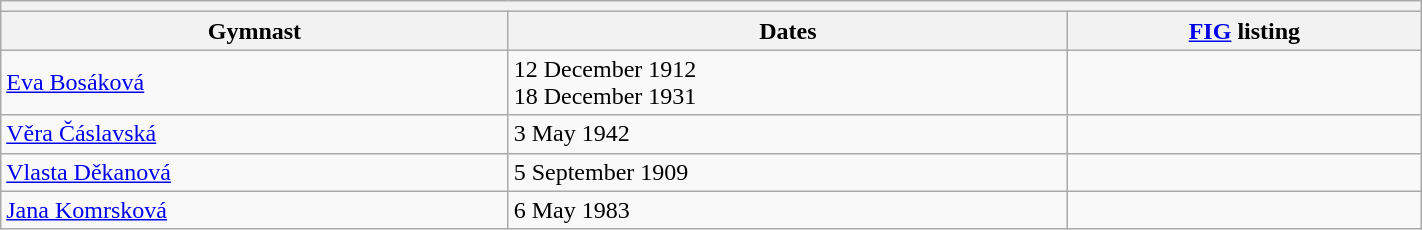<table class="wikitable mw-collapsible mw-collapsed" width="75%">
<tr>
<th colspan="3"></th>
</tr>
<tr>
<th>Gymnast</th>
<th>Dates</th>
<th><a href='#'>FIG</a> listing</th>
</tr>
<tr>
<td><a href='#'>Eva Bosáková</a></td>
<td>12 December 1912<br>18 December 1931</td>
<td></td>
</tr>
<tr>
<td><a href='#'>Věra Čáslavská</a></td>
<td>3 May 1942</td>
<td></td>
</tr>
<tr>
<td><a href='#'>Vlasta Děkanová</a></td>
<td>5 September 1909</td>
<td></td>
</tr>
<tr>
<td><a href='#'>Jana Komrsková</a></td>
<td>6 May 1983</td>
<td></td>
</tr>
</table>
